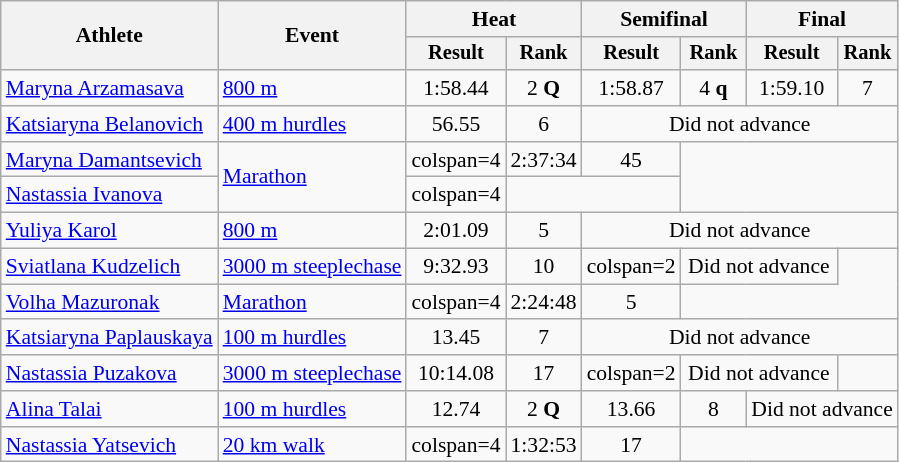<table class="wikitable" style="font-size:90%">
<tr>
<th rowspan="2">Athlete</th>
<th rowspan="2">Event</th>
<th colspan="2">Heat</th>
<th colspan="2">Semifinal</th>
<th colspan="2">Final</th>
</tr>
<tr style="font-size:95%">
<th>Result</th>
<th>Rank</th>
<th>Result</th>
<th>Rank</th>
<th>Result</th>
<th>Rank</th>
</tr>
<tr align=center>
<td align=left><a href='#'>Maryna Arzamasava</a></td>
<td align=left><a href='#'>800 m</a></td>
<td>1:58.44</td>
<td>2 <strong>Q</strong></td>
<td>1:58.87</td>
<td>4 <strong>q</strong></td>
<td>1:59.10</td>
<td>7</td>
</tr>
<tr align=center>
<td align=left><a href='#'>Katsiaryna Belanovich</a></td>
<td align=left><a href='#'>400 m hurdles</a></td>
<td>56.55</td>
<td>6</td>
<td colspan=4>Did not advance</td>
</tr>
<tr align=center>
<td align=left><a href='#'>Maryna Damantsevich</a></td>
<td align=left rowspan=2><a href='#'>Marathon</a></td>
<td>colspan=4 </td>
<td>2:37:34</td>
<td>45</td>
</tr>
<tr align=center>
<td align=left><a href='#'>Nastassia Ivanova</a></td>
<td>colspan=4 </td>
<td colspan=2></td>
</tr>
<tr align=center>
<td align=left><a href='#'>Yuliya Karol</a></td>
<td align=left><a href='#'>800 m</a></td>
<td>2:01.09</td>
<td>5</td>
<td colspan=4>Did not advance</td>
</tr>
<tr align=center>
<td align=left><a href='#'>Sviatlana Kudzelich</a></td>
<td align=left><a href='#'>3000 m steeplechase</a></td>
<td>9:32.93</td>
<td>10</td>
<td>colspan=2 </td>
<td colspan=2>Did not advance</td>
</tr>
<tr align=center>
<td align=left><a href='#'>Volha Mazuronak</a></td>
<td align=left><a href='#'>Marathon</a></td>
<td>colspan=4 </td>
<td>2:24:48</td>
<td>5</td>
</tr>
<tr align=center>
<td align=left><a href='#'>Katsiaryna Paplauskaya</a></td>
<td align=left><a href='#'>100 m hurdles</a></td>
<td>13.45</td>
<td>7</td>
<td colspan=4>Did not advance</td>
</tr>
<tr align=center>
<td align=left><a href='#'>Nastassia Puzakova</a></td>
<td align=left><a href='#'>3000 m steeplechase</a></td>
<td>10:14.08</td>
<td>17</td>
<td>colspan=2 </td>
<td colspan=2>Did not advance</td>
</tr>
<tr align=center>
<td align=left><a href='#'>Alina Talai</a></td>
<td align=left><a href='#'>100 m hurdles</a></td>
<td>12.74</td>
<td>2 <strong>Q</strong></td>
<td>13.66</td>
<td>8</td>
<td colspan=2>Did not advance</td>
</tr>
<tr align=center>
<td align=left><a href='#'>Nastassia Yatsevich</a></td>
<td align=left><a href='#'>20 km walk</a></td>
<td>colspan=4 </td>
<td>1:32:53</td>
<td>17</td>
</tr>
</table>
